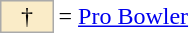<table style="margin: 0.75em 0 0 0.5em;">
<tr>
<td style="background-color:#faecc8; border:1px solid #aaaaaa; width:2em;" align=center>†</td>
<td>= <a href='#'>Pro Bowler</a></td>
</tr>
</table>
